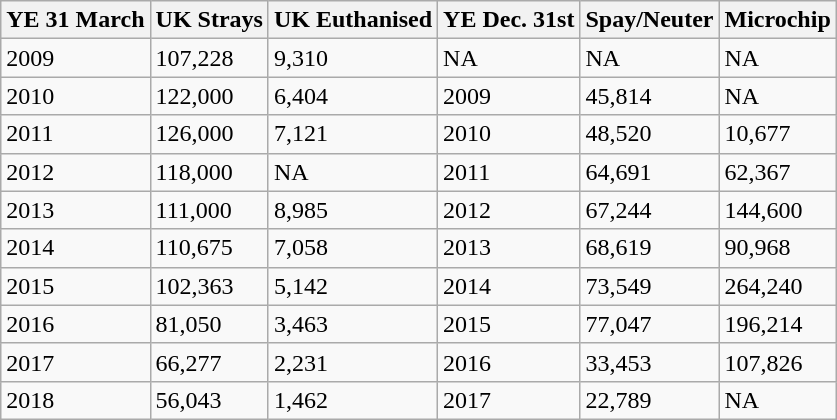<table class="wikitable">
<tr>
<th>YE 31 March</th>
<th>UK Strays</th>
<th>UK Euthanised</th>
<th>YE Dec. 31st</th>
<th>Spay/Neuter</th>
<th>Microchip</th>
</tr>
<tr>
<td>2009</td>
<td>107,228</td>
<td>9,310</td>
<td>NA</td>
<td>NA</td>
<td>NA</td>
</tr>
<tr>
<td>2010</td>
<td>122,000</td>
<td>6,404</td>
<td>2009</td>
<td>45,814</td>
<td>NA</td>
</tr>
<tr>
<td>2011</td>
<td>126,000</td>
<td>7,121</td>
<td>2010</td>
<td>48,520</td>
<td>10,677</td>
</tr>
<tr>
<td>2012</td>
<td>118,000</td>
<td>NA</td>
<td>2011</td>
<td>64,691</td>
<td>62,367</td>
</tr>
<tr>
<td>2013</td>
<td>111,000</td>
<td>8,985</td>
<td>2012</td>
<td>67,244</td>
<td>144,600</td>
</tr>
<tr>
<td>2014</td>
<td>110,675</td>
<td>7,058</td>
<td>2013</td>
<td>68,619</td>
<td>90,968</td>
</tr>
<tr>
<td>2015</td>
<td>102,363</td>
<td>5,142</td>
<td>2014</td>
<td>73,549</td>
<td>264,240</td>
</tr>
<tr>
<td>2016</td>
<td>81,050</td>
<td>3,463</td>
<td>2015</td>
<td>77,047</td>
<td>196,214</td>
</tr>
<tr>
<td>2017</td>
<td>66,277</td>
<td>2,231</td>
<td>2016</td>
<td>33,453</td>
<td>107,826</td>
</tr>
<tr>
<td>2018</td>
<td>56,043</td>
<td>1,462</td>
<td>2017</td>
<td>22,789</td>
<td>NA</td>
</tr>
</table>
